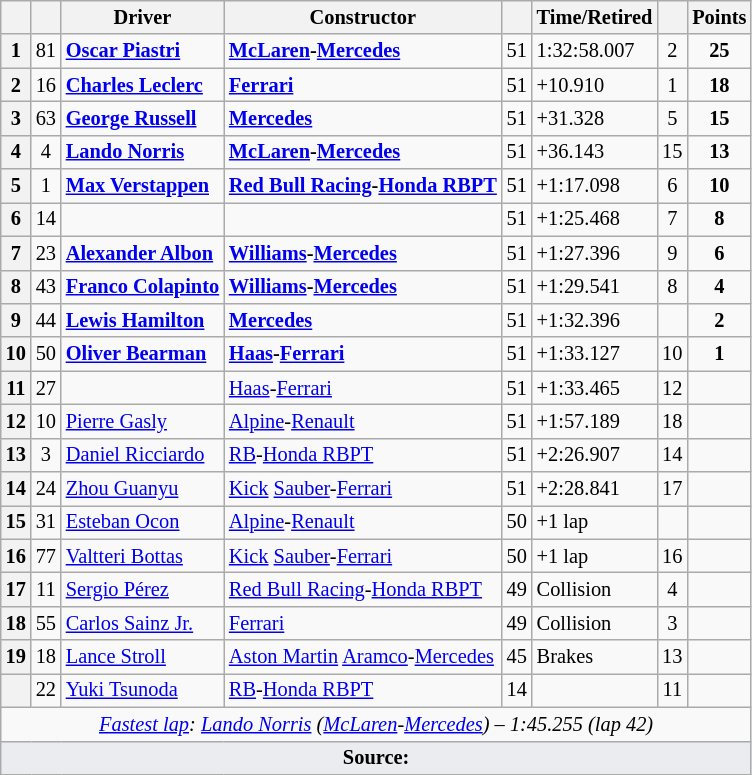<table class="wikitable sortable" style="font-size: 85%;">
<tr>
<th scope="col"></th>
<th scope="col"></th>
<th scope="col">Driver</th>
<th scope="col">Constructor</th>
<th class="unsortable" scope="col"></th>
<th class="unsortable" scope="col">Time/Retired</th>
<th scope="col"></th>
<th scope="col">Points</th>
</tr>
<tr>
<th>1</th>
<td align=center>81</td>
<td data-sort-value="pia"> <strong><a href='#'>Oscar Piastri</a></strong></td>
<td><strong><a href='#'>McLaren</a>-<a href='#'>Mercedes</a></strong></td>
<td align=center>51</td>
<td>1:32:58.007</td>
<td align=center>2</td>
<td align=center><strong>25</strong></td>
</tr>
<tr>
<th>2</th>
<td align=center>16</td>
<td data-sort-value="lec"> <strong><a href='#'>Charles Leclerc</a></strong></td>
<td><strong><a href='#'>Ferrari</a></strong></td>
<td align=center>51</td>
<td>+10.910</td>
<td align=center>1</td>
<td align=center><strong>18</strong></td>
</tr>
<tr>
<th>3</th>
<td align=center>63</td>
<td data-sort-value="rus"> <strong><a href='#'>George Russell</a></strong></td>
<td><strong><a href='#'>Mercedes</a></strong></td>
<td align=center>51</td>
<td>+31.328</td>
<td align=center>5</td>
<td align=center><strong>15</strong></td>
</tr>
<tr>
<th>4</th>
<td align=center>4</td>
<td data-sort-value="nor"> <strong><a href='#'>Lando Norris</a></strong></td>
<td><strong><a href='#'>McLaren</a>-<a href='#'>Mercedes</a></strong></td>
<td align=center>51</td>
<td>+36.143</td>
<td align=center>15</td>
<td align=center data-sort-value="13"><strong>13</strong></td>
</tr>
<tr>
<th>5</th>
<td align=center>1</td>
<td data-sort-value="ver"><strong> <a href='#'>Max Verstappen</a></strong></td>
<td><strong><a href='#'>Red Bull Racing</a>-<a href='#'>Honda RBPT</a></strong></td>
<td align=center>51</td>
<td>+1:17.098</td>
<td align=center>6</td>
<td align=center><strong>10</strong></td>
</tr>
<tr>
<th>6</th>
<td align=center>14</td>
<td data-sort-value="alo"></td>
<td><strong></strong></td>
<td align=center>51</td>
<td>+1:25.468</td>
<td align=center>7</td>
<td align=center><strong>8</strong></td>
</tr>
<tr>
<th>7</th>
<td align=center>23</td>
<td data-sort-value="alb"> <strong><a href='#'>Alexander Albon</a></strong></td>
<td><strong><a href='#'>Williams</a>-<a href='#'>Mercedes</a></strong></td>
<td align=center>51</td>
<td>+1:27.396</td>
<td align=center>9</td>
<td align=center><strong>6</strong></td>
</tr>
<tr>
<th>8</th>
<td align=center>43</td>
<td data-sort-value="col"> <strong><a href='#'>Franco Colapinto</a></strong></td>
<td><strong><a href='#'>Williams</a>-<a href='#'>Mercedes</a></strong></td>
<td align=center>51</td>
<td>+1:29.541</td>
<td align=center>8</td>
<td align=center><strong>4</strong></td>
</tr>
<tr>
<th>9</th>
<td align=center>44</td>
<td data-sort-value="ham"> <strong><a href='#'>Lewis Hamilton</a></strong></td>
<td><strong><a href='#'>Mercedes</a></strong></td>
<td align=center>51</td>
<td>+1:32.396</td>
<td align="center"></td>
<td align=center><strong>2</strong></td>
</tr>
<tr>
<th>10</th>
<td align=center>50</td>
<td data-sort-value="bea"> <strong><a href='#'>Oliver Bearman</a></strong></td>
<td><strong><a href='#'>Haas</a>-<a href='#'>Ferrari</a></strong></td>
<td align=center>51</td>
<td>+1:33.127</td>
<td align=center>10</td>
<td align=center><strong>1</strong></td>
</tr>
<tr>
<th>11</th>
<td align=center>27</td>
<td data-sort-value="hul"></td>
<td><a href='#'>Haas</a>-<a href='#'>Ferrari</a></td>
<td align=center>51</td>
<td>+1:33.465</td>
<td align=center>12</td>
<td></td>
</tr>
<tr>
<th>12</th>
<td align=center>10</td>
<td data-sort-value="gas"> <a href='#'>Pierre Gasly</a></td>
<td><a href='#'>Alpine</a>-<a href='#'>Renault</a></td>
<td align=center>51</td>
<td>+1:57.189</td>
<td align=center>18</td>
<td></td>
</tr>
<tr>
<th>13</th>
<td align=center>3</td>
<td data-sort-value="ric"> <a href='#'>Daniel Ricciardo</a></td>
<td><a href='#'>RB</a>-<a href='#'>Honda RBPT</a></td>
<td align=center>51</td>
<td>+2:26.907</td>
<td align=center>14</td>
<td></td>
</tr>
<tr>
<th>14</th>
<td align=center>24</td>
<td data-sort-value="zho"> <a href='#'>Zhou Guanyu</a></td>
<td><a href='#'>Kick</a> <a href='#'>Sauber</a>-<a href='#'>Ferrari</a></td>
<td align=center>51</td>
<td>+2:28.841</td>
<td align=center>17</td>
<td></td>
</tr>
<tr>
<th>15</th>
<td align=center>31</td>
<td data-sort-value="oco"> <a href='#'>Esteban Ocon</a></td>
<td><a href='#'>Alpine</a>-<a href='#'>Renault</a></td>
<td align=center>50</td>
<td>+1 lap</td>
<td align=center></td>
<td></td>
</tr>
<tr>
<th>16</th>
<td align=center>77</td>
<td data-sort-value="bot"> <a href='#'>Valtteri Bottas</a></td>
<td><a href='#'>Kick</a> <a href='#'>Sauber</a>-<a href='#'>Ferrari</a></td>
<td align=center>50</td>
<td>+1 lap</td>
<td align=center>16</td>
<td></td>
</tr>
<tr>
<th>17</th>
<td align=center>11</td>
<td data-sort-value="per"> <a href='#'>Sergio Pérez</a></td>
<td><a href='#'>Red Bull Racing</a>-<a href='#'>Honda RBPT</a></td>
<td align=center>49</td>
<td>Collision</td>
<td align=center>4</td>
<td></td>
</tr>
<tr>
<th>18</th>
<td align=center>55</td>
<td data-sort-value="sai"> <a href='#'>Carlos Sainz Jr.</a></td>
<td><a href='#'>Ferrari</a></td>
<td align=center>49</td>
<td>Collision</td>
<td align=center>3</td>
<td></td>
</tr>
<tr>
<th>19</th>
<td align=center>18</td>
<td data-sort-value="str"> <a href='#'>Lance Stroll</a></td>
<td><a href='#'>Aston Martin</a> <a href='#'>Aramco</a>-<a href='#'>Mercedes</a></td>
<td align=center>45</td>
<td>Brakes</td>
<td align=center>13</td>
<td></td>
</tr>
<tr>
<th data-sort-value="20"></th>
<td align=center>22</td>
<td data-sort-value="tsu"> <a href='#'>Yuki Tsunoda</a></td>
<td><a href='#'>RB</a>-<a href='#'>Honda RBPT</a></td>
<td align=center>14</td>
<td></td>
<td align=center>11</td>
<td></td>
</tr>
<tr class="sortbottom">
<td colspan="8" align="center"><em><a href='#'>Fastest lap</a>:</em>  <em><a href='#'>Lando Norris</a> (<a href='#'>McLaren</a>-<a href='#'>Mercedes</a>) – 1:45.255 (lap 42)</em></td>
</tr>
<tr class="sortbottom">
<td colspan="8" style="background-color:#eaecf0;text-align:center"><strong>Source:</strong></td>
</tr>
</table>
